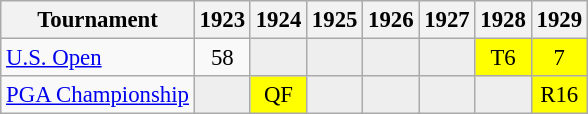<table class="wikitable" style="font-size:95%;text-align:center;">
<tr>
<th>Tournament</th>
<th>1923</th>
<th>1924</th>
<th>1925</th>
<th>1926</th>
<th>1927</th>
<th>1928</th>
<th>1929</th>
</tr>
<tr>
<td align=left><a href='#'>U.S. Open</a></td>
<td>58</td>
<td style="background:#eeeeee;"></td>
<td style="background:#eeeeee;"></td>
<td style="background:#eeeeee;"></td>
<td style="background:#eeeeee;"></td>
<td style="background:yellow;">T6</td>
<td style="background:yellow;">7</td>
</tr>
<tr>
<td align=left><a href='#'>PGA Championship</a></td>
<td style="background:#eeeeee;"></td>
<td style="background:yellow;">QF</td>
<td style="background:#eeeeee;"></td>
<td style="background:#eeeeee;"></td>
<td style="background:#eeeeee;"></td>
<td style="background:#eeeeee;"></td>
<td style="background:yellow;">R16</td>
</tr>
</table>
